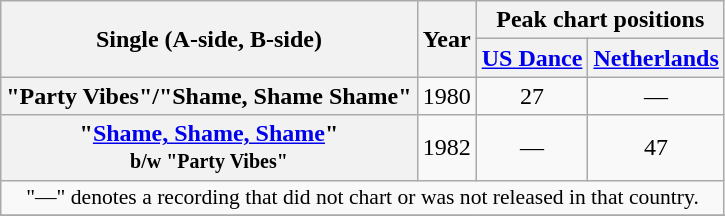<table class="wikitable plainrowheaders" style="text-align:center;">
<tr>
<th rowspan="2" scope="col">Single (A-side, B-side)</th>
<th rowspan="2" scope="col">Year</th>
<th colspan="2" scope="col">Peak chart positions</th>
</tr>
<tr>
<th scope="col"><a href='#'>US Dance</a><br></th>
<th scope="col"><a href='#'>Netherlands</a><br></th>
</tr>
<tr>
<th scope="row">"Party Vibes"/"Shame, Shame Shame"</th>
<td>1980</td>
<td align="center">27</td>
<td align="center">—</td>
</tr>
<tr>
<th scope="row">"<a href='#'>Shame, Shame, Shame</a>"<br><small> b/w "Party Vibes"</small></th>
<td>1982</td>
<td align="center">—</td>
<td align="center">47</td>
</tr>
<tr>
<td colspan="4" style="text-align:center; font-size:90%;">"—" denotes a recording that did not chart or was not released in that country.</td>
</tr>
<tr>
</tr>
</table>
